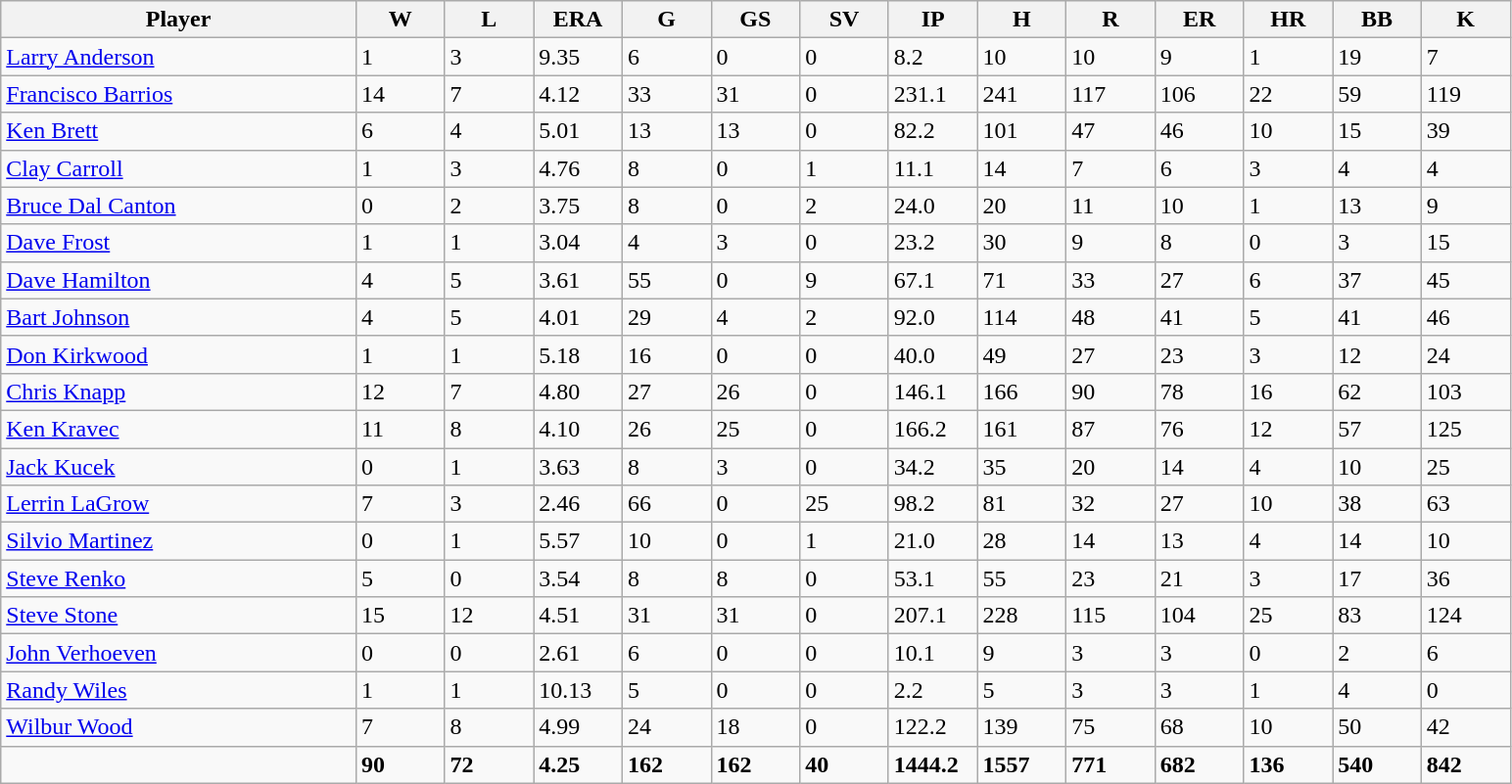<table class="wikitable sortable">
<tr>
<th bgcolor="#DDDDFF" width="20%">Player</th>
<th bgcolor="#DDDDFF" width="5%">W</th>
<th bgcolor="#DDDDFF" width="5%">L</th>
<th bgcolor="#DDDDFF" width="5%">ERA</th>
<th bgcolor="#DDDDFF" width="5%">G</th>
<th bgcolor="#DDDDFF" width="5%">GS</th>
<th bgcolor="#DDDDFF" width="5%">SV</th>
<th bgcolor="#DDDDFF" width="5%">IP</th>
<th bgcolor="#DDDDFF" width="5%">H</th>
<th bgcolor="#DDDDFF" width="5%">R</th>
<th bgcolor="#DDDDFF" width="5%">ER</th>
<th bgcolor="#DDDDFF" width="5%">HR</th>
<th bgcolor="#DDDDFF" width="5%">BB</th>
<th bgcolor="#DDDDFF" width="5%">K</th>
</tr>
<tr>
<td><a href='#'>Larry Anderson</a></td>
<td>1</td>
<td>3</td>
<td>9.35</td>
<td>6</td>
<td>0</td>
<td>0</td>
<td>8.2</td>
<td>10</td>
<td>10</td>
<td>9</td>
<td>1</td>
<td>19</td>
<td>7</td>
</tr>
<tr>
<td><a href='#'>Francisco Barrios</a></td>
<td>14</td>
<td>7</td>
<td>4.12</td>
<td>33</td>
<td>31</td>
<td>0</td>
<td>231.1</td>
<td>241</td>
<td>117</td>
<td>106</td>
<td>22</td>
<td>59</td>
<td>119</td>
</tr>
<tr>
<td><a href='#'>Ken Brett</a></td>
<td>6</td>
<td>4</td>
<td>5.01</td>
<td>13</td>
<td>13</td>
<td>0</td>
<td>82.2</td>
<td>101</td>
<td>47</td>
<td>46</td>
<td>10</td>
<td>15</td>
<td>39</td>
</tr>
<tr>
<td><a href='#'>Clay Carroll</a></td>
<td>1</td>
<td>3</td>
<td>4.76</td>
<td>8</td>
<td>0</td>
<td>1</td>
<td>11.1</td>
<td>14</td>
<td>7</td>
<td>6</td>
<td>3</td>
<td>4</td>
<td>4</td>
</tr>
<tr>
<td><a href='#'>Bruce Dal Canton</a></td>
<td>0</td>
<td>2</td>
<td>3.75</td>
<td>8</td>
<td>0</td>
<td>2</td>
<td>24.0</td>
<td>20</td>
<td>11</td>
<td>10</td>
<td>1</td>
<td>13</td>
<td>9</td>
</tr>
<tr>
<td><a href='#'>Dave Frost</a></td>
<td>1</td>
<td>1</td>
<td>3.04</td>
<td>4</td>
<td>3</td>
<td>0</td>
<td>23.2</td>
<td>30</td>
<td>9</td>
<td>8</td>
<td>0</td>
<td>3</td>
<td>15</td>
</tr>
<tr>
<td><a href='#'>Dave Hamilton</a></td>
<td>4</td>
<td>5</td>
<td>3.61</td>
<td>55</td>
<td>0</td>
<td>9</td>
<td>67.1</td>
<td>71</td>
<td>33</td>
<td>27</td>
<td>6</td>
<td>37</td>
<td>45</td>
</tr>
<tr>
<td><a href='#'>Bart Johnson</a></td>
<td>4</td>
<td>5</td>
<td>4.01</td>
<td>29</td>
<td>4</td>
<td>2</td>
<td>92.0</td>
<td>114</td>
<td>48</td>
<td>41</td>
<td>5</td>
<td>41</td>
<td>46</td>
</tr>
<tr>
<td><a href='#'>Don Kirkwood</a></td>
<td>1</td>
<td>1</td>
<td>5.18</td>
<td>16</td>
<td>0</td>
<td>0</td>
<td>40.0</td>
<td>49</td>
<td>27</td>
<td>23</td>
<td>3</td>
<td>12</td>
<td>24</td>
</tr>
<tr>
<td><a href='#'>Chris Knapp</a></td>
<td>12</td>
<td>7</td>
<td>4.80</td>
<td>27</td>
<td>26</td>
<td>0</td>
<td>146.1</td>
<td>166</td>
<td>90</td>
<td>78</td>
<td>16</td>
<td>62</td>
<td>103</td>
</tr>
<tr>
<td><a href='#'>Ken Kravec</a></td>
<td>11</td>
<td>8</td>
<td>4.10</td>
<td>26</td>
<td>25</td>
<td>0</td>
<td>166.2</td>
<td>161</td>
<td>87</td>
<td>76</td>
<td>12</td>
<td>57</td>
<td>125</td>
</tr>
<tr>
<td><a href='#'>Jack Kucek</a></td>
<td>0</td>
<td>1</td>
<td>3.63</td>
<td>8</td>
<td>3</td>
<td>0</td>
<td>34.2</td>
<td>35</td>
<td>20</td>
<td>14</td>
<td>4</td>
<td>10</td>
<td>25</td>
</tr>
<tr>
<td><a href='#'>Lerrin LaGrow</a></td>
<td>7</td>
<td>3</td>
<td>2.46</td>
<td>66</td>
<td>0</td>
<td>25</td>
<td>98.2</td>
<td>81</td>
<td>32</td>
<td>27</td>
<td>10</td>
<td>38</td>
<td>63</td>
</tr>
<tr>
<td><a href='#'>Silvio Martinez</a></td>
<td>0</td>
<td>1</td>
<td>5.57</td>
<td>10</td>
<td>0</td>
<td>1</td>
<td>21.0</td>
<td>28</td>
<td>14</td>
<td>13</td>
<td>4</td>
<td>14</td>
<td>10</td>
</tr>
<tr>
<td><a href='#'>Steve Renko</a></td>
<td>5</td>
<td>0</td>
<td>3.54</td>
<td>8</td>
<td>8</td>
<td>0</td>
<td>53.1</td>
<td>55</td>
<td>23</td>
<td>21</td>
<td>3</td>
<td>17</td>
<td>36</td>
</tr>
<tr>
<td><a href='#'>Steve Stone</a></td>
<td>15</td>
<td>12</td>
<td>4.51</td>
<td>31</td>
<td>31</td>
<td>0</td>
<td>207.1</td>
<td>228</td>
<td>115</td>
<td>104</td>
<td>25</td>
<td>83</td>
<td>124</td>
</tr>
<tr>
<td><a href='#'>John Verhoeven</a></td>
<td>0</td>
<td>0</td>
<td>2.61</td>
<td>6</td>
<td>0</td>
<td>0</td>
<td>10.1</td>
<td>9</td>
<td>3</td>
<td>3</td>
<td>0</td>
<td>2</td>
<td>6</td>
</tr>
<tr>
<td><a href='#'>Randy Wiles</a></td>
<td>1</td>
<td>1</td>
<td>10.13</td>
<td>5</td>
<td>0</td>
<td>0</td>
<td>2.2</td>
<td>5</td>
<td>3</td>
<td>3</td>
<td>1</td>
<td>4</td>
<td>0</td>
</tr>
<tr>
<td><a href='#'>Wilbur Wood</a></td>
<td>7</td>
<td>8</td>
<td>4.99</td>
<td>24</td>
<td>18</td>
<td>0</td>
<td>122.2</td>
<td>139</td>
<td>75</td>
<td>68</td>
<td>10</td>
<td>50</td>
<td>42</td>
</tr>
<tr class="sortbottom">
<td></td>
<td><strong>90</strong></td>
<td><strong>72</strong></td>
<td><strong>4.25</strong></td>
<td><strong>162</strong></td>
<td><strong>162</strong></td>
<td><strong>40</strong></td>
<td><strong>1444.2</strong></td>
<td><strong>1557</strong></td>
<td><strong>771</strong></td>
<td><strong>682</strong></td>
<td><strong>136</strong></td>
<td><strong>540</strong></td>
<td><strong>842</strong></td>
</tr>
</table>
